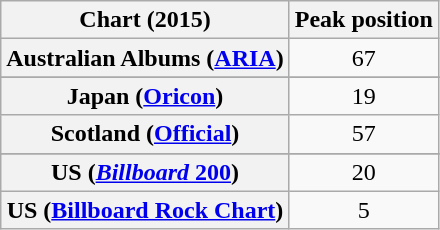<table class="wikitable sortable plainrowheaders" style="text-align:center">
<tr>
<th scope="col">Chart (2015)</th>
<th scope="col">Peak position</th>
</tr>
<tr>
<th scope="row">Australian Albums (<a href='#'>ARIA</a>)</th>
<td>67</td>
</tr>
<tr>
</tr>
<tr>
</tr>
<tr>
</tr>
<tr>
</tr>
<tr>
</tr>
<tr>
<th scope="row">Japan  (<a href='#'>Oricon</a>)</th>
<td>19</td>
</tr>
<tr>
<th scope="row">Scotland  (<a href='#'>Official</a>)</th>
<td>57</td>
</tr>
<tr>
</tr>
<tr>
<th scope="row">US  (<a href='#'><em>Billboard</em> 200</a>)</th>
<td>20</td>
</tr>
<tr>
<th scope="row">US  (<a href='#'>Billboard Rock Chart</a>)</th>
<td>5</td>
</tr>
</table>
